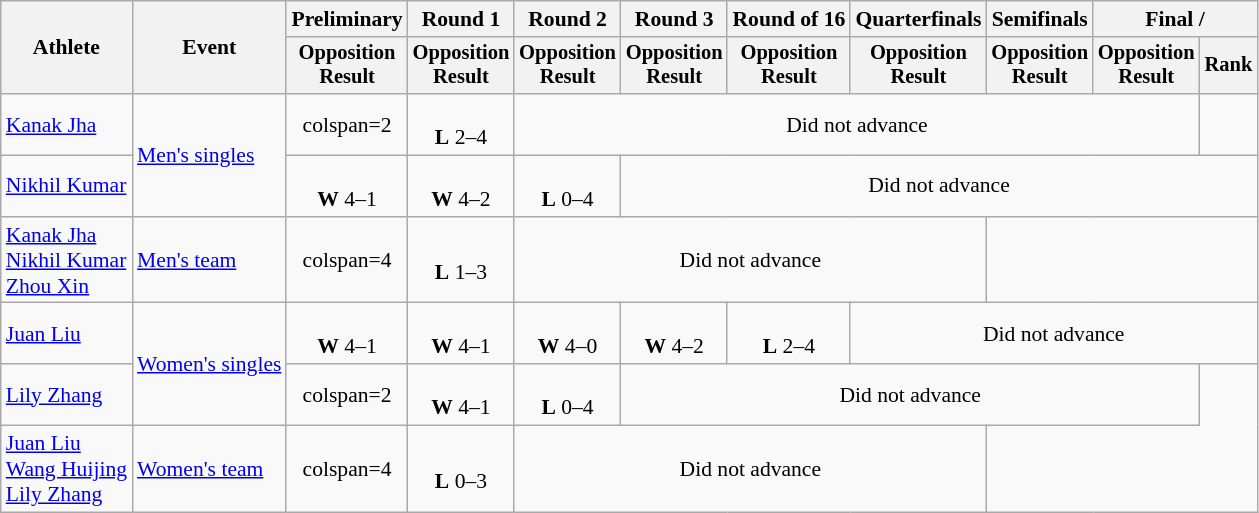<table class=wikitable style="font-size:90%; text-align:center">
<tr>
<th rowspan=2>Athlete</th>
<th rowspan=2>Event</th>
<th>Preliminary</th>
<th>Round 1</th>
<th>Round 2</th>
<th>Round 3</th>
<th>Round of 16</th>
<th>Quarterfinals</th>
<th>Semifinals</th>
<th colspan=2>Final / </th>
</tr>
<tr style=font-size:95%>
<th>Opposition<br>Result</th>
<th>Opposition<br>Result</th>
<th>Opposition<br>Result</th>
<th>Opposition<br>Result</th>
<th>Opposition<br>Result</th>
<th>Opposition<br>Result</th>
<th>Opposition<br>Result</th>
<th>Opposition<br>Result</th>
<th>Rank</th>
</tr>
<tr>
<td align=left><a href='#'>Kanak Jha</a></td>
<td align=left rowspan=2><a href='#'>Men's singles</a></td>
<td>colspan=2 </td>
<td><br><strong>L</strong> 2–4</td>
<td colspan=6>Did not advance</td>
</tr>
<tr>
<td align=left><a href='#'>Nikhil Kumar</a></td>
<td><br><strong>W</strong> 4–1</td>
<td><br><strong>W</strong> 4–2</td>
<td><br><strong>L</strong> 0–4</td>
<td colspan=6>Did not advance</td>
</tr>
<tr>
<td align=left><a href='#'>Kanak Jha</a><br><a href='#'>Nikhil Kumar</a><br><a href='#'>Zhou Xin</a></td>
<td align=left><a href='#'>Men's team</a></td>
<td>colspan=4 </td>
<td><br><strong>L</strong> 1–3</td>
<td colspan=4>Did not advance</td>
</tr>
<tr>
<td align=left><a href='#'>Juan Liu</a></td>
<td align=left rowspan=2><a href='#'>Women's singles</a></td>
<td><br><strong>W</strong> 4–1</td>
<td><br><strong>W</strong> 4–1</td>
<td><br><strong>W</strong> 4–0</td>
<td><br><strong>W</strong> 4–2</td>
<td><br><strong>L</strong> 2–4</td>
<td colspan=4>Did not advance</td>
</tr>
<tr>
<td align=left><a href='#'>Lily Zhang</a></td>
<td>colspan=2 </td>
<td><br><strong>W</strong> 4–1</td>
<td><br><strong>L</strong> 0–4</td>
<td colspan=5>Did not advance</td>
</tr>
<tr>
<td align=left><a href='#'>Juan Liu</a><br><a href='#'>Wang Huijing</a><br><a href='#'>Lily Zhang</a></td>
<td align=left><a href='#'>Women's team</a></td>
<td>colspan=4 </td>
<td><br><strong>L</strong> 0–3</td>
<td colspan=4>Did not advance</td>
</tr>
</table>
